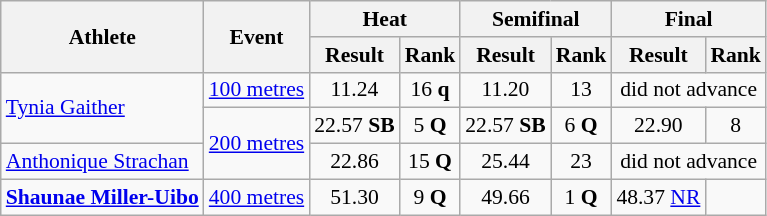<table class="wikitable"  style=font-size:90%>
<tr>
<th rowspan="2">Athlete</th>
<th rowspan="2">Event</th>
<th colspan="2">Heat</th>
<th colspan="2">Semifinal</th>
<th colspan="2">Final</th>
</tr>
<tr>
<th>Result</th>
<th>Rank</th>
<th>Result</th>
<th>Rank</th>
<th>Result</th>
<th>Rank</th>
</tr>
<tr style=text-align:center>
<td style=text-align:left rowspan=2><a href='#'>Tynia Gaither</a></td>
<td style=text-align:left><a href='#'>100 metres</a></td>
<td>11.24</td>
<td>16 <strong>q</strong></td>
<td>11.20</td>
<td>13</td>
<td colspan=2>did not advance</td>
</tr>
<tr style=text-align:center>
<td style=text-align:left rowspan=2><a href='#'>200 metres</a></td>
<td>22.57 <strong>SB</strong></td>
<td>5 <strong>Q</strong></td>
<td>22.57 <strong>SB</strong></td>
<td>6 <strong>Q</strong></td>
<td>22.90</td>
<td>8</td>
</tr>
<tr style=text-align:center>
<td style=text-align:left><a href='#'>Anthonique Strachan</a></td>
<td>22.86</td>
<td>15 <strong>Q</strong></td>
<td>25.44</td>
<td>23</td>
<td colspan=2>did not advance</td>
</tr>
<tr style=text-align:center>
<td style=text-align:left><strong><a href='#'>Shaunae Miller-Uibo</a></strong></td>
<td style=text-align:left><a href='#'>400 metres</a></td>
<td>51.30</td>
<td>9 <strong>Q</strong></td>
<td>49.66</td>
<td>1 <strong>Q</strong></td>
<td>48.37 <a href='#'>NR</a></td>
<td></td>
</tr>
</table>
